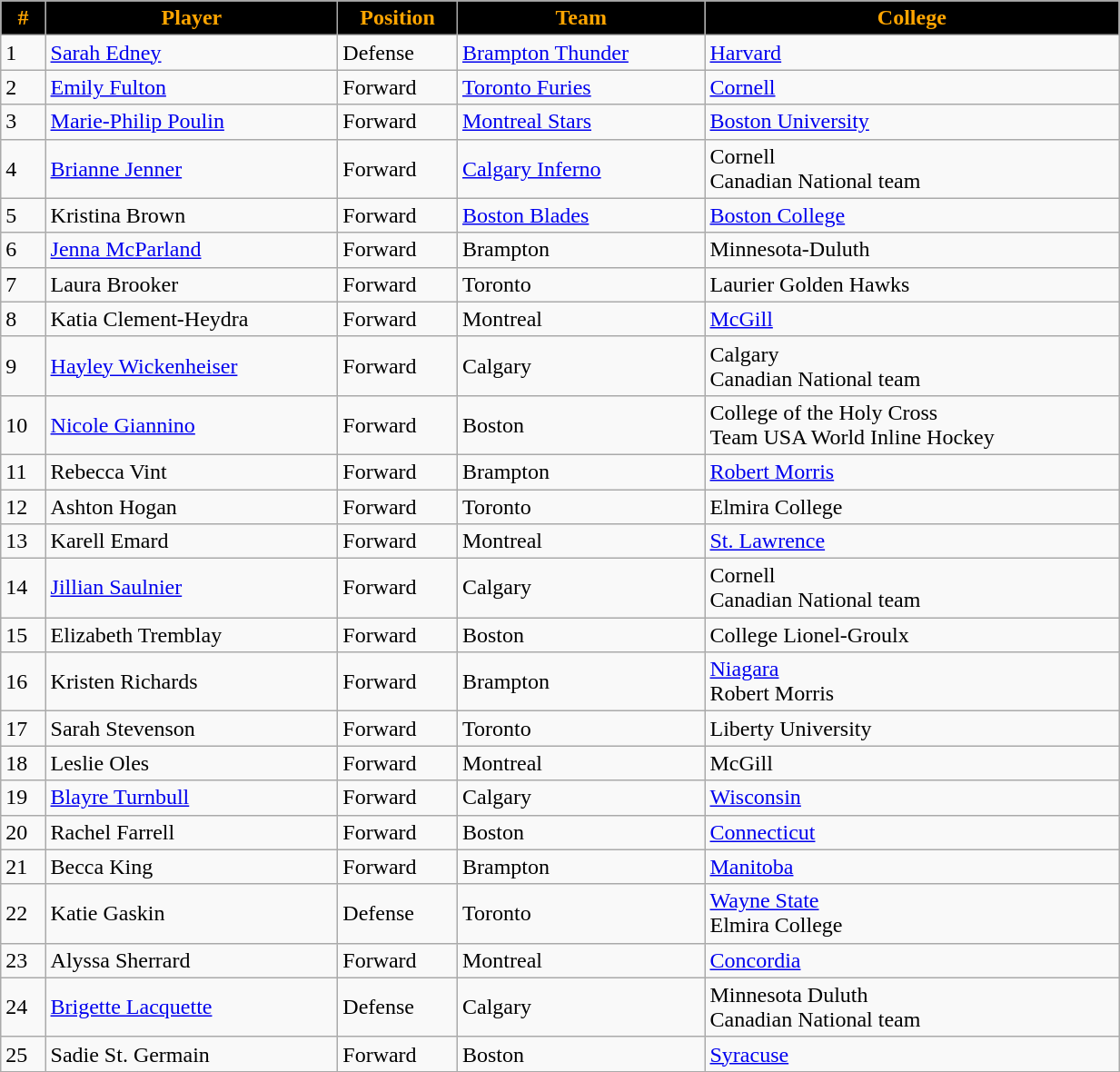<table class="wikitable" width="65%">
<tr align="center"  style="background:black;color:orange;">
<td><strong>#</strong></td>
<td><strong>Player</strong></td>
<td><strong>Position</strong></td>
<td><strong>Team</strong></td>
<td><strong>College</strong></td>
</tr>
<tr>
<td>1</td>
<td><a href='#'>Sarah Edney</a></td>
<td>Defense</td>
<td><a href='#'>Brampton Thunder</a></td>
<td><a href='#'>Harvard</a></td>
</tr>
<tr>
<td>2</td>
<td><a href='#'>Emily Fulton</a></td>
<td>Forward</td>
<td><a href='#'>Toronto Furies</a></td>
<td><a href='#'>Cornell</a></td>
</tr>
<tr>
<td>3</td>
<td><a href='#'>Marie-Philip Poulin</a></td>
<td>Forward</td>
<td><a href='#'>Montreal Stars</a></td>
<td><a href='#'>Boston University</a></td>
</tr>
<tr>
<td>4</td>
<td><a href='#'>Brianne Jenner</a></td>
<td>Forward</td>
<td><a href='#'>Calgary Inferno</a></td>
<td>Cornell<br>Canadian National team</td>
</tr>
<tr>
<td>5</td>
<td>Kristina Brown</td>
<td>Forward</td>
<td><a href='#'>Boston Blades</a></td>
<td><a href='#'>Boston College</a></td>
</tr>
<tr>
<td>6</td>
<td><a href='#'>Jenna McParland</a></td>
<td>Forward</td>
<td>Brampton</td>
<td>Minnesota-Duluth</td>
</tr>
<tr>
<td>7</td>
<td>Laura Brooker</td>
<td>Forward</td>
<td>Toronto</td>
<td>Laurier Golden Hawks</td>
</tr>
<tr>
<td>8</td>
<td>Katia Clement-Heydra</td>
<td>Forward</td>
<td>Montreal</td>
<td><a href='#'>McGill</a></td>
</tr>
<tr>
<td>9</td>
<td><a href='#'>Hayley Wickenheiser</a></td>
<td>Forward</td>
<td>Calgary</td>
<td>Calgary<br>Canadian National team</td>
</tr>
<tr>
<td>10</td>
<td><a href='#'>Nicole Giannino</a></td>
<td>Forward</td>
<td>Boston</td>
<td>College of the Holy Cross<br>Team USA World Inline Hockey</td>
</tr>
<tr>
<td>11</td>
<td>Rebecca Vint</td>
<td>Forward</td>
<td>Brampton</td>
<td><a href='#'>Robert Morris</a></td>
</tr>
<tr>
<td>12</td>
<td>Ashton Hogan</td>
<td>Forward</td>
<td>Toronto</td>
<td>Elmira College</td>
</tr>
<tr>
<td>13</td>
<td>Karell Emard</td>
<td>Forward</td>
<td>Montreal</td>
<td><a href='#'>St. Lawrence</a></td>
</tr>
<tr>
<td>14</td>
<td><a href='#'>Jillian Saulnier</a></td>
<td>Forward</td>
<td>Calgary</td>
<td>Cornell<br>Canadian National team</td>
</tr>
<tr>
<td>15</td>
<td>Elizabeth Tremblay</td>
<td>Forward</td>
<td>Boston</td>
<td>College Lionel-Groulx</td>
</tr>
<tr>
<td>16</td>
<td>Kristen Richards</td>
<td>Forward</td>
<td>Brampton</td>
<td><a href='#'>Niagara</a><br>Robert Morris</td>
</tr>
<tr>
<td>17</td>
<td>Sarah Stevenson</td>
<td>Forward</td>
<td>Toronto</td>
<td>Liberty University</td>
</tr>
<tr>
<td>18</td>
<td>Leslie Oles</td>
<td>Forward</td>
<td>Montreal</td>
<td>McGill</td>
</tr>
<tr>
<td>19</td>
<td><a href='#'>Blayre Turnbull</a></td>
<td>Forward</td>
<td>Calgary</td>
<td><a href='#'>Wisconsin</a></td>
</tr>
<tr>
<td>20</td>
<td>Rachel Farrell</td>
<td>Forward</td>
<td>Boston</td>
<td><a href='#'>Connecticut</a></td>
</tr>
<tr>
<td>21</td>
<td>Becca King</td>
<td>Forward</td>
<td>Brampton</td>
<td><a href='#'>Manitoba</a></td>
</tr>
<tr>
<td>22</td>
<td>Katie Gaskin</td>
<td>Defense</td>
<td>Toronto</td>
<td><a href='#'>Wayne State</a><br>Elmira College</td>
</tr>
<tr>
<td>23</td>
<td>Alyssa Sherrard</td>
<td>Forward</td>
<td>Montreal</td>
<td><a href='#'>Concordia</a></td>
</tr>
<tr>
<td>24</td>
<td><a href='#'>Brigette Lacquette</a></td>
<td>Defense</td>
<td>Calgary</td>
<td>Minnesota Duluth<br>Canadian National team</td>
</tr>
<tr>
<td>25</td>
<td>Sadie St. Germain</td>
<td>Forward</td>
<td>Boston</td>
<td><a href='#'>Syracuse</a></td>
</tr>
</table>
